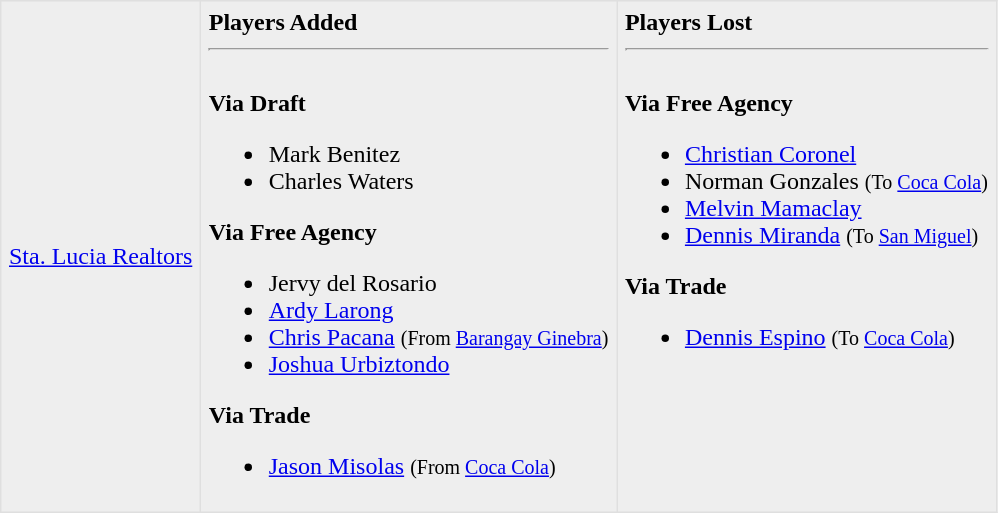<table border=1 style="border-collapse:collapse; background-color:#eeeeee" bordercolor="#DFDFDF" cellpadding="5">
<tr>
<td><a href='#'>Sta. Lucia Realtors</a><br></td>
<td valign="top"><strong>Players Added</strong> <hr><br><strong>Via Draft</strong><ul><li>Mark Benitez</li><li>Charles Waters</li></ul><strong>Via Free Agency</strong><ul><li>Jervy del Rosario</li><li><a href='#'>Ardy Larong</a></li><li><a href='#'>Chris Pacana</a> <small>(From <a href='#'>Barangay Ginebra</a>)</small></li><li><a href='#'>Joshua Urbiztondo</a></li></ul><strong>Via Trade</strong><ul><li><a href='#'>Jason Misolas</a> <small>(From <a href='#'>Coca Cola</a>)</small></li></ul></td>
<td valign="top"><strong>Players Lost</strong> <hr><br><strong>Via Free Agency</strong><ul><li><a href='#'>Christian Coronel</a></li><li>Norman Gonzales <small>(To <a href='#'>Coca Cola</a>)</small></li><li><a href='#'>Melvin Mamaclay</a></li><li><a href='#'>Dennis Miranda</a> <small>(To <a href='#'>San Miguel</a>)</small></li></ul><strong>Via Trade</strong><ul><li><a href='#'>Dennis Espino</a> <small>(To <a href='#'>Coca Cola</a>)</small></li></ul></td>
</tr>
</table>
